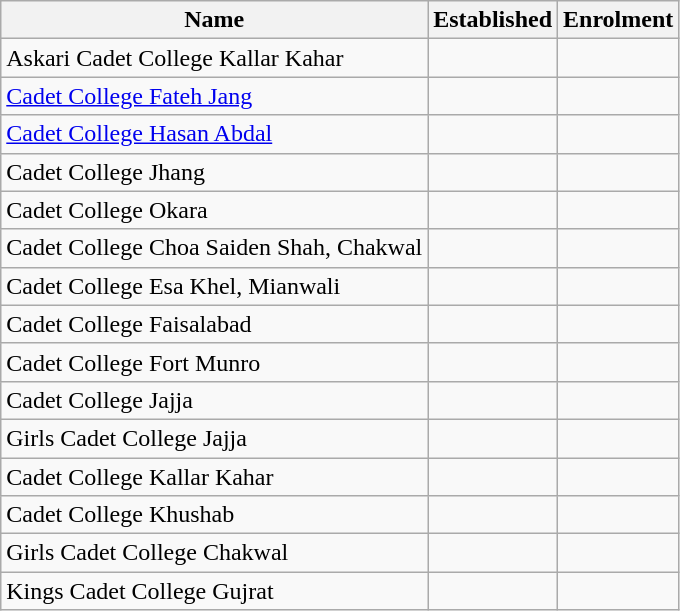<table class="wikitable sortable static-row-numbers static-row-header-hash">
<tr>
<th>Name</th>
<th>Established</th>
<th>Enrolment</th>
</tr>
<tr>
<td>Askari Cadet College Kallar Kahar</td>
<td></td>
<td></td>
</tr>
<tr>
<td><a href='#'>Cadet College Fateh Jang</a></td>
<td></td>
<td></td>
</tr>
<tr>
<td><a href='#'>Cadet College Hasan Abdal</a></td>
<td></td>
<td></td>
</tr>
<tr>
<td>Cadet College Jhang</td>
<td></td>
<td></td>
</tr>
<tr>
<td>Cadet College Okara</td>
<td></td>
<td></td>
</tr>
<tr>
<td>Cadet College Choa Saiden Shah, Chakwal</td>
<td></td>
<td></td>
</tr>
<tr>
<td>Cadet College Esa Khel, Mianwali</td>
<td></td>
<td></td>
</tr>
<tr>
<td>Cadet College Faisalabad</td>
<td></td>
<td></td>
</tr>
<tr>
<td>Cadet College Fort Munro</td>
<td></td>
<td></td>
</tr>
<tr>
<td>Cadet College Jajja</td>
<td></td>
<td></td>
</tr>
<tr>
<td>Girls Cadet College Jajja</td>
<td></td>
<td></td>
</tr>
<tr>
<td>Cadet College Kallar Kahar</td>
<td></td>
<td></td>
</tr>
<tr>
<td>Cadet College Khushab</td>
<td></td>
<td></td>
</tr>
<tr>
<td>Girls Cadet College Chakwal</td>
<td></td>
<td></td>
</tr>
<tr>
<td>Kings Cadet College Gujrat</td>
<td></td>
<td></td>
</tr>
</table>
